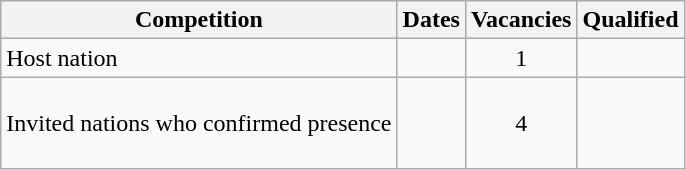<table class="wikitable">
<tr>
<th>Competition</th>
<th>Dates</th>
<th>Vacancies</th>
<th>Qualified</th>
</tr>
<tr>
<td>Host nation</td>
<td></td>
<td align="center">1</td>
<td></td>
</tr>
<tr>
<td>Invited nations who confirmed presence</td>
<td></td>
<td align="center">4</td>
<td><br><br><br></td>
</tr>
</table>
